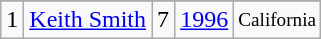<table class="wikitable">
<tr>
</tr>
<tr>
<td>1</td>
<td><a href='#'>Keith Smith</a></td>
<td><abbr>7</abbr></td>
<td><a href='#'>1996</a></td>
<td style="font-size:80%;">California</td>
</tr>
</table>
